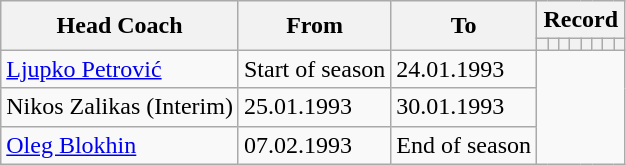<table class="wikitable" style="text-align: ">
<tr>
<th rowspan=2>Head Coach</th>
<th rowspan=2>From</th>
<th rowspan=2>To</th>
<th colspan=8>Record</th>
</tr>
<tr>
<th></th>
<th></th>
<th></th>
<th></th>
<th></th>
<th></th>
<th></th>
<th></th>
</tr>
<tr>
<td> <a href='#'>Ljupko Petrović</a></td>
<td>Start of season</td>
<td>24.01.1993<br></td>
</tr>
<tr>
<td> Nikos Zalikas (Interim)</td>
<td>25.01.1993</td>
<td>30.01.1993<br></td>
</tr>
<tr>
<td> <a href='#'>Oleg Blokhin</a></td>
<td>07.02.1993</td>
<td>End of season<br></td>
</tr>
</table>
